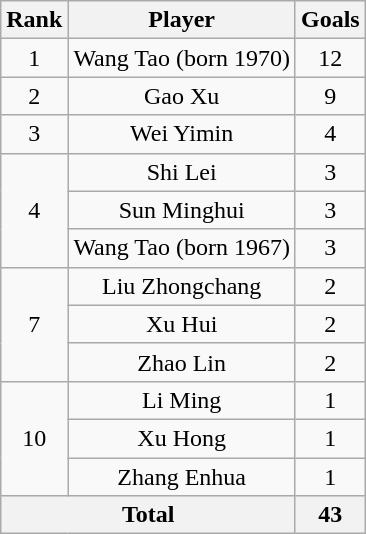<table class="wikitable" style="text-align:center">
<tr>
<th>Rank</th>
<th>Player</th>
<th>Goals</th>
</tr>
<tr>
<td>1</td>
<td>Wang Tao (born 1970)</td>
<td>12</td>
</tr>
<tr>
<td>2</td>
<td>Gao Xu</td>
<td>9</td>
</tr>
<tr>
<td>3</td>
<td>Wei Yimin</td>
<td>4</td>
</tr>
<tr>
<td rowspan="3">4</td>
<td>Shi Lei</td>
<td>3</td>
</tr>
<tr>
<td>Sun Minghui</td>
<td>3</td>
</tr>
<tr>
<td>Wang Tao (born 1967)</td>
<td>3</td>
</tr>
<tr>
<td rowspan="3">7</td>
<td>Liu Zhongchang</td>
<td>2</td>
</tr>
<tr>
<td>Xu Hui</td>
<td>2</td>
</tr>
<tr>
<td>Zhao Lin</td>
<td>2</td>
</tr>
<tr>
<td rowspan="3">10</td>
<td>Li Ming</td>
<td>1</td>
</tr>
<tr>
<td>Xu Hong</td>
<td>1</td>
</tr>
<tr>
<td>Zhang Enhua</td>
<td>1</td>
</tr>
<tr>
<th colspan="2">Total</th>
<th>43</th>
</tr>
</table>
